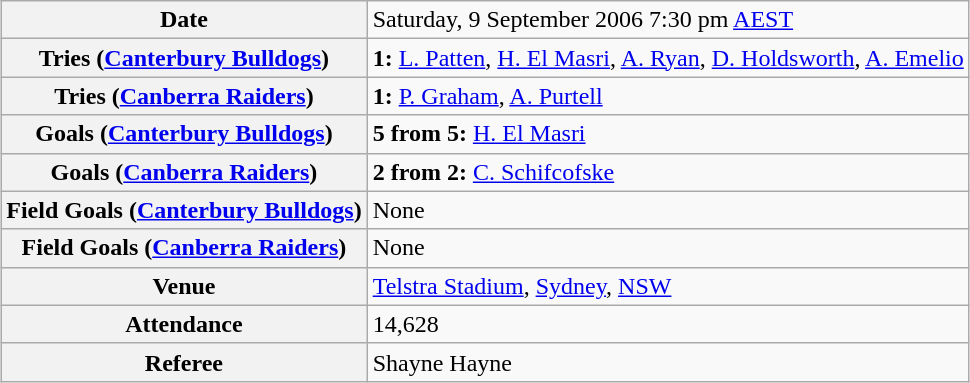<table class="wikitable" style="margin:1em auto;">
<tr>
<th>Date</th>
<td>Saturday, 9 September 2006 7:30 pm <a href='#'>AEST</a></td>
</tr>
<tr>
<th>Tries (<a href='#'>Canterbury Bulldogs</a>)</th>
<td><strong>1:</strong> <a href='#'>L. Patten</a>, <a href='#'>H. El Masri</a>, <a href='#'>A. Ryan</a>, <a href='#'>D. Holdsworth</a>, <a href='#'>A. Emelio</a></td>
</tr>
<tr>
<th>Tries (<a href='#'>Canberra Raiders</a>)</th>
<td><strong>1:</strong> <a href='#'>P. Graham</a>, <a href='#'>A. Purtell</a></td>
</tr>
<tr>
<th>Goals (<a href='#'>Canterbury Bulldogs</a>)</th>
<td><strong>5 from 5:</strong> <a href='#'>H. El Masri</a></td>
</tr>
<tr>
<th>Goals (<a href='#'>Canberra Raiders</a>)</th>
<td><strong>2 from 2:</strong> <a href='#'>C. Schifcofske</a></td>
</tr>
<tr>
<th>Field Goals (<a href='#'>Canterbury Bulldogs</a>)</th>
<td>None</td>
</tr>
<tr>
<th>Field Goals (<a href='#'>Canberra Raiders</a>)</th>
<td>None</td>
</tr>
<tr>
<th>Venue</th>
<td><a href='#'>Telstra Stadium</a>, <a href='#'>Sydney</a>, <a href='#'>NSW</a></td>
</tr>
<tr>
<th>Attendance</th>
<td>14,628</td>
</tr>
<tr>
<th>Referee</th>
<td>Shayne Hayne</td>
</tr>
</table>
